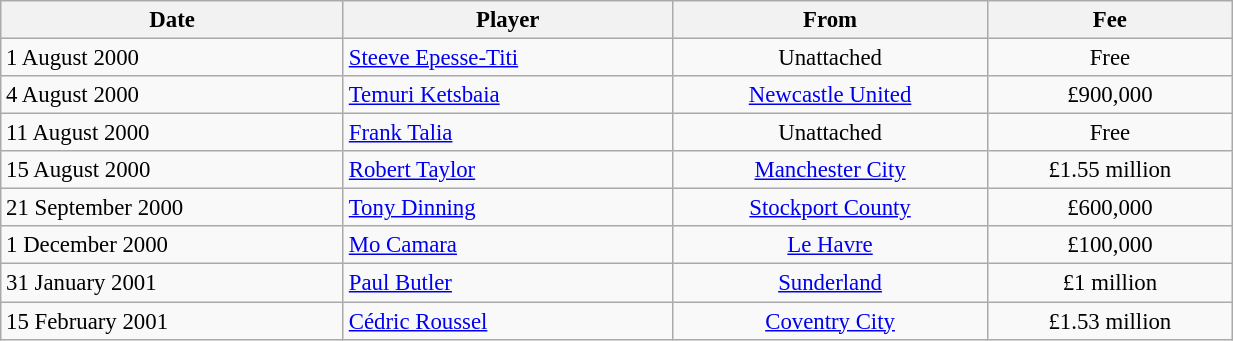<table class="wikitable" style="text-align:center; font-size:95%;width:65%; text-align:left">
<tr>
<th><strong>Date</strong></th>
<th><strong>Player</strong></th>
<th><strong>From</strong></th>
<th><strong>Fee</strong></th>
</tr>
<tr --->
<td>1 August 2000</td>
<td> <a href='#'>Steeve Epesse-Titi</a></td>
<td align="center">Unattached</td>
<td align="center">Free</td>
</tr>
<tr --->
<td>4 August 2000</td>
<td> <a href='#'>Temuri Ketsbaia</a></td>
<td align="center"><a href='#'>Newcastle United</a></td>
<td align="center">£900,000</td>
</tr>
<tr --->
<td>11 August 2000</td>
<td> <a href='#'>Frank Talia</a></td>
<td align="center">Unattached</td>
<td align="center">Free</td>
</tr>
<tr --->
<td>15 August 2000</td>
<td> <a href='#'>Robert Taylor</a></td>
<td align="center"><a href='#'>Manchester City</a></td>
<td align="center">£1.55 million</td>
</tr>
<tr --->
<td>21 September 2000</td>
<td> <a href='#'>Tony Dinning</a></td>
<td align="center"><a href='#'>Stockport County</a></td>
<td align="center">£600,000</td>
</tr>
<tr --->
<td>1 December 2000</td>
<td> <a href='#'>Mo Camara</a></td>
<td align="center"> <a href='#'>Le Havre</a></td>
<td align="center">£100,000</td>
</tr>
<tr --->
<td>31 January 2001</td>
<td> <a href='#'>Paul Butler</a></td>
<td align="center"><a href='#'>Sunderland</a></td>
<td align="center">£1 million</td>
</tr>
<tr --->
<td>15 February 2001</td>
<td> <a href='#'>Cédric Roussel</a></td>
<td align="center"><a href='#'>Coventry City</a></td>
<td align="center">£1.53 million</td>
</tr>
</table>
